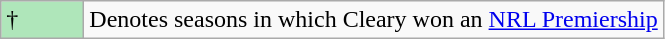<table class="wikitable">
<tr>
<td style="background:#afe6ba; width:3em;">†</td>
<td>Denotes seasons in which Cleary won an <a href='#'>NRL Premiership</a></td>
</tr>
</table>
